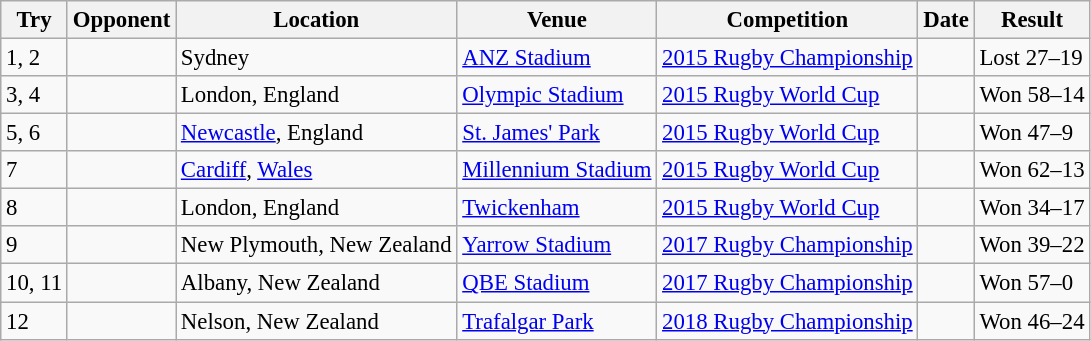<table class="wikitable sortable" style="font-size:95%">
<tr>
<th>Try</th>
<th>Opponent</th>
<th>Location</th>
<th>Venue</th>
<th>Competition</th>
<th>Date</th>
<th>Result</th>
</tr>
<tr>
<td>1, 2</td>
<td></td>
<td>Sydney</td>
<td><a href='#'>ANZ Stadium</a></td>
<td><a href='#'>2015 Rugby Championship</a></td>
<td></td>
<td>Lost 27–19</td>
</tr>
<tr>
<td>3, 4</td>
<td></td>
<td>London, England</td>
<td><a href='#'>Olympic Stadium</a></td>
<td><a href='#'>2015 Rugby World Cup</a></td>
<td></td>
<td>Won 58–14</td>
</tr>
<tr>
<td>5, 6</td>
<td></td>
<td><a href='#'>Newcastle</a>, England</td>
<td><a href='#'>St. James' Park</a></td>
<td><a href='#'>2015 Rugby World Cup</a></td>
<td></td>
<td>Won 47–9</td>
</tr>
<tr>
<td>7</td>
<td></td>
<td><a href='#'>Cardiff</a>, <a href='#'>Wales</a></td>
<td><a href='#'>Millennium Stadium</a></td>
<td><a href='#'>2015 Rugby World Cup</a></td>
<td></td>
<td>Won 62–13</td>
</tr>
<tr>
<td>8</td>
<td></td>
<td>London, England</td>
<td><a href='#'>Twickenham</a></td>
<td><a href='#'>2015 Rugby World Cup</a></td>
<td></td>
<td>Won 34–17</td>
</tr>
<tr>
<td>9</td>
<td></td>
<td>New Plymouth, New Zealand</td>
<td><a href='#'>Yarrow Stadium</a></td>
<td><a href='#'>2017 Rugby Championship</a></td>
<td></td>
<td>Won 39–22</td>
</tr>
<tr>
<td>10, 11</td>
<td></td>
<td>Albany, New Zealand</td>
<td><a href='#'>QBE Stadium</a></td>
<td><a href='#'>2017 Rugby Championship</a></td>
<td></td>
<td>Won 57–0</td>
</tr>
<tr>
<td>12</td>
<td></td>
<td>Nelson, New Zealand</td>
<td><a href='#'>Trafalgar Park</a></td>
<td><a href='#'>2018 Rugby Championship</a></td>
<td></td>
<td>Won 46–24</td>
</tr>
</table>
